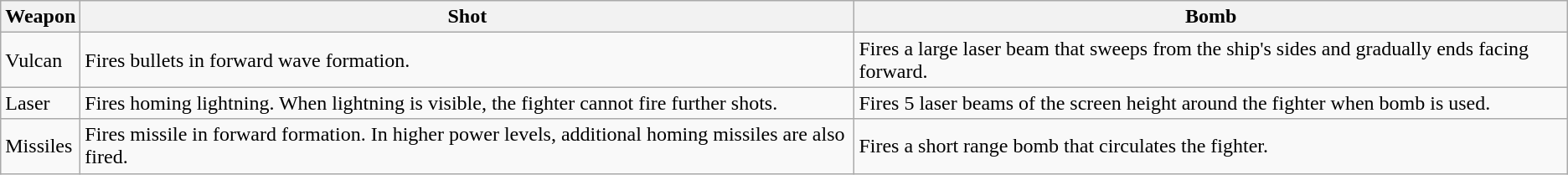<table class="wikitable">
<tr>
<th>Weapon</th>
<th>Shot</th>
<th>Bomb</th>
</tr>
<tr>
<td>Vulcan</td>
<td>Fires bullets in forward wave formation.</td>
<td>Fires a large laser beam that sweeps from the ship's sides and gradually ends facing forward.</td>
</tr>
<tr>
<td>Laser</td>
<td>Fires homing lightning. When lightning is visible, the fighter cannot fire further shots.</td>
<td>Fires 5 laser beams of the screen height around the fighter when bomb is used.</td>
</tr>
<tr>
<td>Missiles</td>
<td>Fires missile in forward formation. In higher power levels, additional homing missiles are also fired.</td>
<td>Fires a short range bomb that circulates the fighter.</td>
</tr>
</table>
